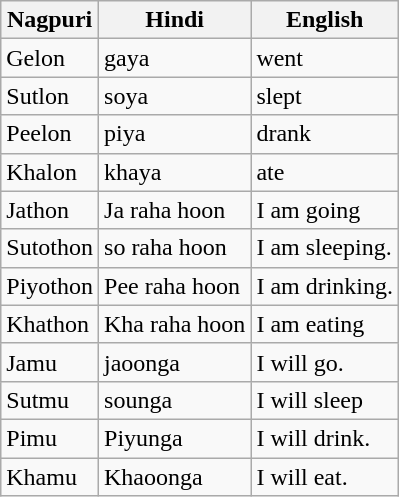<table class="wikitable">
<tr>
<th>Nagpuri</th>
<th>Hindi</th>
<th>English</th>
</tr>
<tr>
<td>Gelon</td>
<td>gaya</td>
<td>went</td>
</tr>
<tr>
<td>Sutlon</td>
<td>soya</td>
<td>slept</td>
</tr>
<tr>
<td>Peelon</td>
<td>piya</td>
<td>drank</td>
</tr>
<tr>
<td>Khalon</td>
<td>khaya</td>
<td>ate</td>
</tr>
<tr>
<td>Jathon</td>
<td>Ja raha hoon</td>
<td>I am going</td>
</tr>
<tr>
<td>Sutothon</td>
<td>so  raha  hoon</td>
<td>I  am sleeping.</td>
</tr>
<tr>
<td>Piyothon</td>
<td>Pee raha hoon</td>
<td>I  am drinking.</td>
</tr>
<tr>
<td>Khathon</td>
<td>Kha raha  hoon</td>
<td>I  am eating</td>
</tr>
<tr>
<td>Jamu</td>
<td>jaoonga</td>
<td>I will go.</td>
</tr>
<tr>
<td>Sutmu</td>
<td>sounga</td>
<td>I will sleep</td>
</tr>
<tr>
<td>Pimu</td>
<td>Piyunga</td>
<td>I  will drink.</td>
</tr>
<tr>
<td>Khamu</td>
<td>Khaoonga</td>
<td>I will eat.</td>
</tr>
</table>
